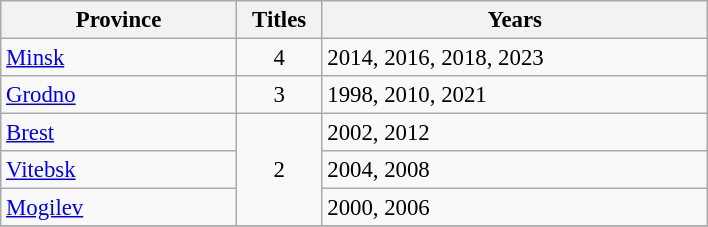<table class="wikitable " style="font-size: 95%;">
<tr>
<th width="150">Province</th>
<th width="50">Titles</th>
<th width="250">Years</th>
</tr>
<tr>
<td><a href='#'>Minsk</a></td>
<td style="text-align: center">4</td>
<td>2014, 2016, 2018, 2023</td>
</tr>
<tr>
<td><a href='#'>Grodno</a></td>
<td style="text-align: center">3</td>
<td>1998, 2010, 2021</td>
</tr>
<tr>
<td><a href='#'>Brest</a></td>
<td rowspan="3" style="text-align: center">2</td>
<td>2002, 2012</td>
</tr>
<tr>
<td><a href='#'>Vitebsk</a></td>
<td>2004, 2008</td>
</tr>
<tr>
<td><a href='#'>Mogilev</a></td>
<td>2000, 2006</td>
</tr>
<tr>
</tr>
</table>
